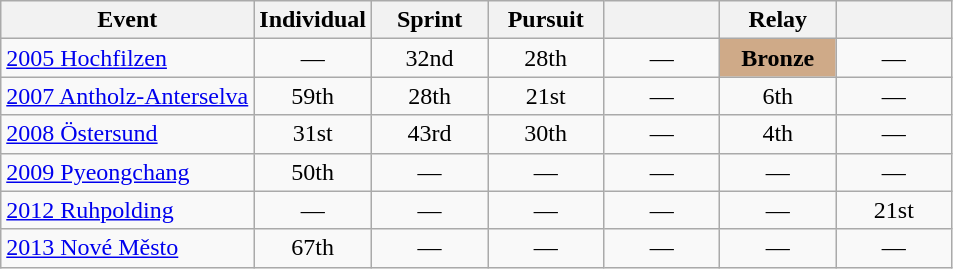<table class="wikitable" style="text-align: center;">
<tr ">
<th>Event</th>
<th style="width:70px;">Individual</th>
<th style="width:70px;">Sprint</th>
<th style="width:70px;">Pursuit</th>
<th style="width:70px;"></th>
<th style="width:70px;">Relay</th>
<th style="width:70px;"></th>
</tr>
<tr>
<td align=left> <a href='#'>2005 Hochfilzen</a></td>
<td>—</td>
<td>32nd</td>
<td>28th</td>
<td>—</td>
<td style="background:#cfaa88;"><strong>Bronze</strong></td>
<td>—</td>
</tr>
<tr>
<td align=left> <a href='#'>2007 Antholz-Anterselva</a></td>
<td>59th</td>
<td>28th</td>
<td>21st</td>
<td>—</td>
<td>6th</td>
<td>—</td>
</tr>
<tr>
<td align=left> <a href='#'>2008 Östersund</a></td>
<td>31st</td>
<td>43rd</td>
<td>30th</td>
<td>—</td>
<td>4th</td>
<td>—</td>
</tr>
<tr>
<td align=left> <a href='#'>2009 Pyeongchang</a></td>
<td>50th</td>
<td>—</td>
<td>—</td>
<td>—</td>
<td>—</td>
<td>—</td>
</tr>
<tr>
<td align=left> <a href='#'>2012 Ruhpolding</a></td>
<td>—</td>
<td>—</td>
<td>—</td>
<td>—</td>
<td>—</td>
<td>21st</td>
</tr>
<tr>
<td align=left> <a href='#'>2013 Nové Město</a></td>
<td>67th</td>
<td>—</td>
<td>—</td>
<td>—</td>
<td>—</td>
<td>—</td>
</tr>
</table>
